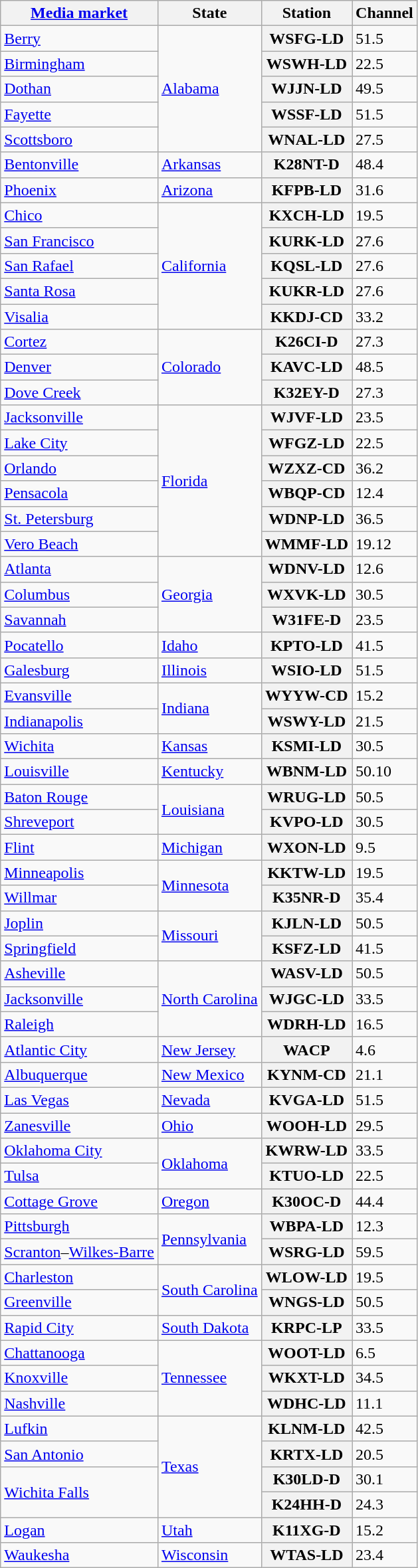<table class="wikitable sortable">
<tr>
<th scope="col"><a href='#'>Media market</a></th>
<th scope="col">State</th>
<th scope="col">Station</th>
<th scope="col">Channel</th>
</tr>
<tr>
<td><a href='#'>Berry</a></td>
<td rowspan="5"><a href='#'>Alabama</a></td>
<th scope="row">WSFG-LD</th>
<td>51.5</td>
</tr>
<tr>
<td><a href='#'>Birmingham</a></td>
<th scope="row">WSWH-LD</th>
<td>22.5</td>
</tr>
<tr>
<td><a href='#'>Dothan</a></td>
<th scope="row">WJJN-LD</th>
<td>49.5</td>
</tr>
<tr>
<td><a href='#'>Fayette</a></td>
<th scope="row">WSSF-LD</th>
<td>51.5</td>
</tr>
<tr>
<td><a href='#'>Scottsboro</a></td>
<th scope="row">WNAL-LD</th>
<td>27.5</td>
</tr>
<tr>
<td><a href='#'>Bentonville</a></td>
<td><a href='#'>Arkansas</a></td>
<th scope="row">K28NT-D</th>
<td>48.4</td>
</tr>
<tr>
<td><a href='#'>Phoenix</a></td>
<td><a href='#'>Arizona</a></td>
<th scope="row">KFPB-LD</th>
<td>31.6</td>
</tr>
<tr>
<td><a href='#'>Chico</a></td>
<td rowspan="5"><a href='#'>California</a></td>
<th scope="row">KXCH-LD</th>
<td>19.5</td>
</tr>
<tr>
<td><a href='#'>San Francisco</a></td>
<th scope="row">KURK-LD</th>
<td>27.6</td>
</tr>
<tr>
<td><a href='#'>San Rafael</a></td>
<th scope="row">KQSL-LD</th>
<td>27.6</td>
</tr>
<tr>
<td><a href='#'>Santa Rosa</a></td>
<th scope="row">KUKR-LD</th>
<td>27.6</td>
</tr>
<tr>
<td><a href='#'>Visalia</a></td>
<th scope="row">KKDJ-CD</th>
<td>33.2</td>
</tr>
<tr>
<td><a href='#'>Cortez</a></td>
<td rowspan="3"><a href='#'>Colorado</a></td>
<th scope="row">K26CI-D</th>
<td>27.3</td>
</tr>
<tr>
<td><a href='#'>Denver</a></td>
<th scope="row">KAVC-LD</th>
<td>48.5</td>
</tr>
<tr>
<td><a href='#'>Dove Creek</a></td>
<th scope="row">K32EY-D</th>
<td>27.3</td>
</tr>
<tr>
<td><a href='#'>Jacksonville</a></td>
<td rowspan="6"><a href='#'>Florida</a></td>
<th scope="row">WJVF-LD</th>
<td>23.5</td>
</tr>
<tr>
<td><a href='#'>Lake City</a></td>
<th scope="row">WFGZ-LD</th>
<td>22.5</td>
</tr>
<tr>
<td><a href='#'>Orlando</a></td>
<th scope="row">WZXZ-CD</th>
<td>36.2</td>
</tr>
<tr>
<td><a href='#'>Pensacola</a></td>
<th scope="row">WBQP-CD</th>
<td>12.4</td>
</tr>
<tr>
<td><a href='#'>St. Petersburg</a></td>
<th scope="row">WDNP-LD</th>
<td>36.5</td>
</tr>
<tr>
<td><a href='#'>Vero Beach</a></td>
<th scope="row">WMMF-LD</th>
<td>19.12</td>
</tr>
<tr>
<td><a href='#'>Atlanta</a></td>
<td rowspan="3"><a href='#'>Georgia</a></td>
<th scope="row">WDNV-LD</th>
<td>12.6</td>
</tr>
<tr>
<td><a href='#'>Columbus</a></td>
<th scope="row">WXVK-LD</th>
<td>30.5</td>
</tr>
<tr>
<td><a href='#'>Savannah</a></td>
<th scope="row">W31FE-D</th>
<td>23.5</td>
</tr>
<tr>
<td><a href='#'>Pocatello</a></td>
<td><a href='#'>Idaho</a></td>
<th scope="row">KPTO-LD</th>
<td>41.5</td>
</tr>
<tr>
<td><a href='#'>Galesburg</a></td>
<td><a href='#'>Illinois</a></td>
<th scope="row">WSIO-LD</th>
<td>51.5</td>
</tr>
<tr>
<td><a href='#'>Evansville</a></td>
<td rowspan="2"><a href='#'>Indiana</a></td>
<th scope="row">WYYW-CD</th>
<td>15.2</td>
</tr>
<tr>
<td><a href='#'>Indianapolis</a></td>
<th scope="row">WSWY-LD</th>
<td>21.5</td>
</tr>
<tr>
<td><a href='#'>Wichita</a></td>
<td><a href='#'>Kansas</a></td>
<th scope="row">KSMI-LD</th>
<td>30.5</td>
</tr>
<tr>
<td><a href='#'>Louisville</a></td>
<td><a href='#'>Kentucky</a></td>
<th scope="row">WBNM-LD</th>
<td>50.10</td>
</tr>
<tr>
<td><a href='#'>Baton Rouge</a></td>
<td rowspan="2"><a href='#'>Louisiana</a></td>
<th scope="row">WRUG-LD</th>
<td>50.5</td>
</tr>
<tr>
<td><a href='#'>Shreveport</a></td>
<th scope="row">KVPO-LD</th>
<td>30.5</td>
</tr>
<tr>
<td><a href='#'>Flint</a></td>
<td><a href='#'>Michigan</a></td>
<th scope="row">WXON-LD</th>
<td>9.5</td>
</tr>
<tr>
<td><a href='#'>Minneapolis</a></td>
<td rowspan="2"><a href='#'>Minnesota</a></td>
<th scope="row">KKTW-LD</th>
<td>19.5</td>
</tr>
<tr>
<td><a href='#'>Willmar</a></td>
<th scope="row">K35NR-D</th>
<td>35.4</td>
</tr>
<tr>
<td><a href='#'>Joplin</a></td>
<td rowspan="2"><a href='#'>Missouri</a></td>
<th scope="row">KJLN-LD</th>
<td>50.5</td>
</tr>
<tr>
<td><a href='#'>Springfield</a></td>
<th scope="row">KSFZ-LD</th>
<td>41.5</td>
</tr>
<tr>
<td><a href='#'>Asheville</a></td>
<td rowspan="3"><a href='#'>North Carolina</a></td>
<th scope="row">WASV-LD</th>
<td>50.5</td>
</tr>
<tr>
<td><a href='#'>Jacksonville</a></td>
<th scope="row">WJGC-LD</th>
<td>33.5</td>
</tr>
<tr>
<td><a href='#'>Raleigh</a></td>
<th scope="row">WDRH-LD</th>
<td>16.5</td>
</tr>
<tr>
<td><a href='#'>Atlantic City</a></td>
<td><a href='#'>New Jersey</a></td>
<th scope="row">WACP</th>
<td>4.6</td>
</tr>
<tr>
<td><a href='#'>Albuquerque</a></td>
<td><a href='#'>New Mexico</a></td>
<th scope="row">KYNM-CD</th>
<td>21.1</td>
</tr>
<tr>
<td><a href='#'>Las Vegas</a></td>
<td><a href='#'>Nevada</a></td>
<th scope="row">KVGA-LD</th>
<td>51.5</td>
</tr>
<tr>
<td><a href='#'>Zanesville</a></td>
<td><a href='#'>Ohio</a></td>
<th scope="row">WOOH-LD</th>
<td>29.5</td>
</tr>
<tr>
<td><a href='#'>Oklahoma City</a></td>
<td rowspan="2"><a href='#'>Oklahoma</a></td>
<th scope="row">KWRW-LD</th>
<td>33.5</td>
</tr>
<tr>
<td><a href='#'>Tulsa</a></td>
<th scope="row">KTUO-LD</th>
<td>22.5</td>
</tr>
<tr>
<td><a href='#'>Cottage Grove</a></td>
<td><a href='#'>Oregon</a></td>
<th scope="row">K30OC-D</th>
<td>44.4</td>
</tr>
<tr>
<td><a href='#'>Pittsburgh</a></td>
<td rowspan="2"><a href='#'>Pennsylvania</a></td>
<th scope="row">WBPA-LD</th>
<td>12.3</td>
</tr>
<tr>
<td><a href='#'>Scranton</a>–<a href='#'>Wilkes-Barre</a></td>
<th scope="row">WSRG-LD</th>
<td>59.5</td>
</tr>
<tr>
<td><a href='#'>Charleston</a></td>
<td rowspan="2"><a href='#'>South Carolina</a></td>
<th scope="row">WLOW-LD</th>
<td>19.5</td>
</tr>
<tr>
<td><a href='#'>Greenville</a></td>
<th scope="row">WNGS-LD</th>
<td>50.5</td>
</tr>
<tr>
<td><a href='#'>Rapid City</a></td>
<td><a href='#'>South Dakota</a></td>
<th scope="row">KRPC-LP</th>
<td>33.5</td>
</tr>
<tr>
<td><a href='#'>Chattanooga</a></td>
<td rowspan="3"><a href='#'>Tennessee</a></td>
<th scope="row">WOOT-LD</th>
<td>6.5</td>
</tr>
<tr>
<td><a href='#'>Knoxville</a></td>
<th scope="row">WKXT-LD</th>
<td>34.5</td>
</tr>
<tr>
<td><a href='#'>Nashville</a></td>
<th scope="row">WDHC-LD</th>
<td>11.1</td>
</tr>
<tr>
<td><a href='#'>Lufkin</a></td>
<td rowspan="4"><a href='#'>Texas</a></td>
<th scope="row">KLNM-LD</th>
<td>42.5</td>
</tr>
<tr>
<td><a href='#'>San Antonio</a></td>
<th scope="row">KRTX-LD</th>
<td>20.5</td>
</tr>
<tr>
<td rowspan="2"><a href='#'>Wichita Falls</a></td>
<th scope="row">K30LD-D</th>
<td>30.1</td>
</tr>
<tr>
<th scope="row">K24HH-D</th>
<td>24.3</td>
</tr>
<tr>
<td><a href='#'>Logan</a></td>
<td><a href='#'>Utah</a></td>
<th scope="row">K11XG-D</th>
<td>15.2</td>
</tr>
<tr>
<td><a href='#'>Waukesha</a></td>
<td><a href='#'>Wisconsin</a></td>
<th scope="row">WTAS-LD</th>
<td>23.4</td>
</tr>
</table>
